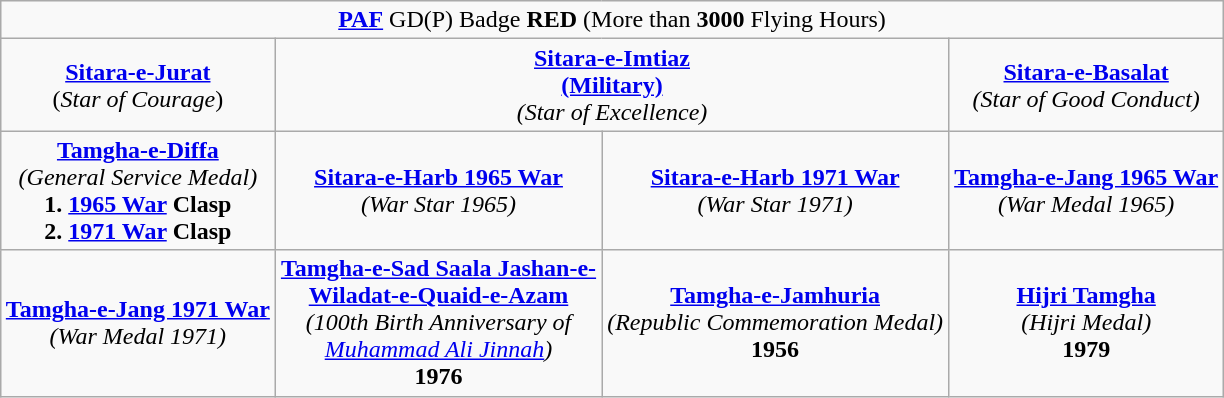<table class="wikitable" style="margin:1em auto; text-align:center;">
<tr>
<td colspan="4"><strong><a href='#'>PAF</a></strong> GD(P) Badge <strong>RED</strong> (More than <strong>3000</strong> Flying Hours)</td>
</tr>
<tr>
<td><strong><a href='#'>Sitara-e-Jurat</a></strong><br>(<em>Star of Courage</em>)</td>
<td colspan="2"><strong><a href='#'>Sitara-e-Imtiaz</a></strong><br><strong><a href='#'>(Military)</a></strong><br><em>(Star of Excellence)</em></td>
<td><strong><a href='#'>Sitara-e-Basalat</a></strong><br><em>(Star of Good Conduct)</em></td>
</tr>
<tr>
<td><strong><a href='#'>Tamgha-e-Diffa</a></strong><br><em>(General Service Medal)</em><br><strong>1. <a href='#'>1965 War</a> Clasp</strong><br><strong>2. <a href='#'>1971 War</a> Clasp</strong></td>
<td><strong><a href='#'>Sitara-e-Harb 1965 War</a></strong><br><em>(War Star 1965)</em></td>
<td><strong><a href='#'>Sitara-e-Harb 1971 War</a></strong><br><em>(War Star 1971)</em></td>
<td><strong><a href='#'>Tamgha-e-Jang 1965 War</a></strong><br><em>(War Medal 1965)</em></td>
</tr>
<tr>
<td><strong><a href='#'>Tamgha-e-Jang 1971 War</a></strong><br><em>(War Medal 1971)</em></td>
<td><strong><a href='#'>Tamgha-e-Sad Saala Jashan-e-</a></strong><br><strong><a href='#'>Wiladat-e-Quaid-e-Azam</a></strong><br><em>(100th Birth Anniversary of</em><br><em><a href='#'>Muhammad Ali Jinnah</a>)</em><br><strong>1976</strong></td>
<td><strong><a href='#'>Tamgha-e-Jamhuria</a></strong><br><em>(Republic Commemoration Medal)</em><br><strong>1956</strong></td>
<td><strong><a href='#'>Hijri Tamgha</a></strong><br><em>(Hijri Medal)</em><br><strong>1979</strong></td>
</tr>
</table>
